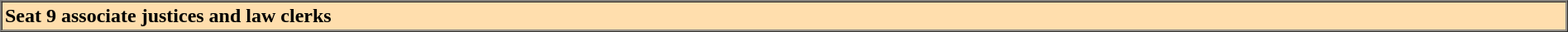<table style="width:100%; margin:auto;" border=1 cellspacing=0 cellpadding=2>
<tr>
<th colspan="2" style="text-align:left; background:#ffdead;">Seat 9 associate justices and law clerks<br>

</th>
</tr>
</table>
